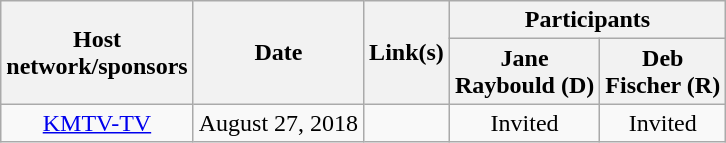<table class="wikitable">
<tr>
<th rowspan="2">Host<br>network/sponsors</th>
<th rowspan="2">Date</th>
<th rowspan="2">Link(s)</th>
<th colspan="3">Participants</th>
</tr>
<tr>
<th>Jane<br>Raybould (D)</th>
<th>Deb<br>Fischer (R)</th>
</tr>
<tr>
<td align="center"><a href='#'>KMTV-TV</a></td>
<td align="center">August 27, 2018</td>
<td align="center"></td>
<td align="center">Invited</td>
<td align="center">Invited</td>
</tr>
</table>
